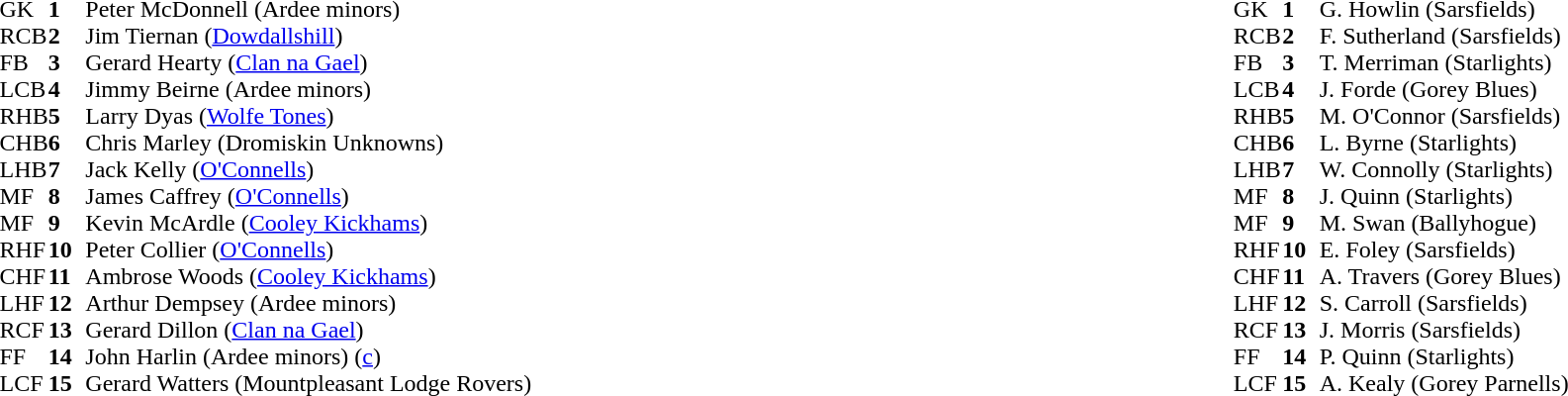<table style="width:100%;">
<tr>
<td style="vertical-align:top; width:50%"><br><table cellspacing="0" cellpadding="0">
<tr>
<th width="25"></th>
<th width="25"></th>
</tr>
<tr>
<td>GK</td>
<td><strong>1</strong></td>
<td>Peter McDonnell (Ardee minors)</td>
</tr>
<tr>
<td>RCB</td>
<td><strong>2</strong></td>
<td>Jim Tiernan (<a href='#'>Dowdallshill</a>)</td>
</tr>
<tr>
<td>FB</td>
<td><strong>3</strong></td>
<td>Gerard Hearty (<a href='#'>Clan na Gael</a>)</td>
</tr>
<tr>
<td>LCB</td>
<td><strong>4</strong></td>
<td>Jimmy Beirne (Ardee minors)</td>
</tr>
<tr>
<td>RHB</td>
<td><strong>5</strong></td>
<td>Larry Dyas (<a href='#'>Wolfe Tones</a>)</td>
</tr>
<tr>
<td>CHB</td>
<td><strong>6</strong></td>
<td>Chris Marley (Dromiskin Unknowns)</td>
</tr>
<tr>
<td>LHB</td>
<td><strong>7</strong></td>
<td>Jack Kelly (<a href='#'>O'Connells</a>)</td>
</tr>
<tr>
<td>MF</td>
<td><strong>8</strong></td>
<td>James Caffrey (<a href='#'>O'Connells</a>)</td>
</tr>
<tr>
<td>MF</td>
<td><strong>9</strong></td>
<td>Kevin McArdle (<a href='#'>Cooley Kickhams</a>)</td>
</tr>
<tr>
<td>RHF</td>
<td><strong>10</strong></td>
<td>Peter Collier (<a href='#'>O'Connells</a>)</td>
</tr>
<tr>
<td>CHF</td>
<td><strong>11</strong></td>
<td>Ambrose Woods (<a href='#'>Cooley Kickhams</a>)</td>
</tr>
<tr>
<td>LHF</td>
<td><strong>12</strong></td>
<td>Arthur Dempsey (Ardee minors)</td>
</tr>
<tr>
<td>RCF</td>
<td><strong>13</strong></td>
<td>Gerard Dillon (<a href='#'>Clan na Gael</a>)</td>
</tr>
<tr>
<td>FF</td>
<td><strong>14</strong></td>
<td>John Harlin (Ardee minors) (<a href='#'>c</a>)</td>
</tr>
<tr>
<td>LCF</td>
<td><strong>15</strong></td>
<td>Gerard Watters (Mountpleasant Lodge Rovers)</td>
</tr>
<tr>
<td></td>
</tr>
</table>
</td>
<td style="vertical-align:top; width:50%"><br><table cellspacing="0" cellpadding="0" style="margin:auto">
<tr>
<th width="25"></th>
<th width="25"></th>
</tr>
<tr>
<td>GK</td>
<td><strong>1</strong></td>
<td>G. Howlin (Sarsfields)</td>
</tr>
<tr>
<td>RCB</td>
<td><strong>2</strong></td>
<td>F. Sutherland (Sarsfields)</td>
</tr>
<tr>
<td>FB</td>
<td><strong>3</strong></td>
<td>T. Merriman (Starlights)</td>
</tr>
<tr>
<td>LCB</td>
<td><strong>4</strong></td>
<td>J. Forde (Gorey Blues)</td>
</tr>
<tr>
<td>RHB</td>
<td><strong>5</strong></td>
<td>M. O'Connor (Sarsfields)</td>
</tr>
<tr>
<td>CHB</td>
<td><strong>6</strong></td>
<td>L. Byrne (Starlights)</td>
</tr>
<tr>
<td>LHB</td>
<td><strong>7</strong></td>
<td>W. Connolly (Starlights)</td>
</tr>
<tr>
<td>MF</td>
<td><strong>8</strong></td>
<td>J. Quinn (Starlights)</td>
</tr>
<tr>
<td>MF</td>
<td><strong>9</strong></td>
<td>M. Swan (Ballyhogue)</td>
</tr>
<tr>
<td>RHF</td>
<td><strong>10</strong></td>
<td>E. Foley (Sarsfields)</td>
</tr>
<tr>
<td>CHF</td>
<td><strong>11</strong></td>
<td>A. Travers (Gorey Blues)</td>
</tr>
<tr>
<td>LHF</td>
<td><strong>12</strong></td>
<td>S. Carroll (Sarsfields)</td>
</tr>
<tr>
<td>RCF</td>
<td><strong>13</strong></td>
<td>J. Morris (Sarsfields)</td>
</tr>
<tr>
<td>FF</td>
<td><strong>14</strong></td>
<td>P. Quinn (Starlights)</td>
</tr>
<tr>
<td>LCF</td>
<td><strong>15</strong></td>
<td>A. Kealy (Gorey Parnells)</td>
</tr>
<tr>
</tr>
</table>
</td>
</tr>
</table>
